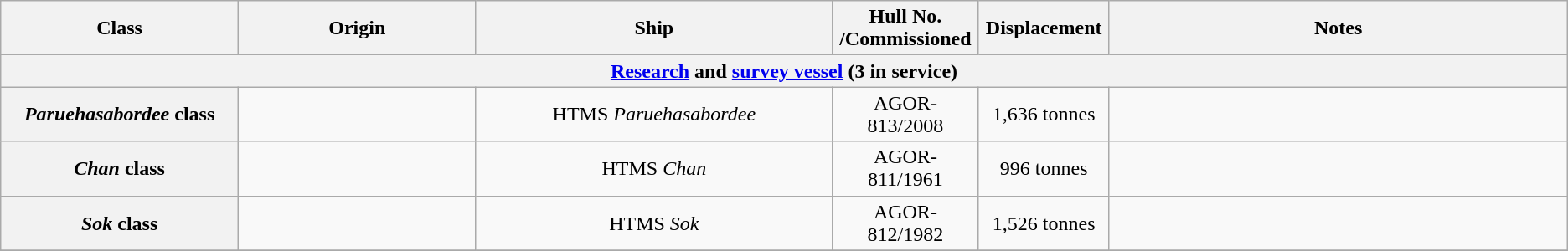<table class="wikitable">
<tr>
<th style="text-align:centre; width:14%;">Class</th>
<th style="text-align:centre; width:14%;">Origin</th>
<th style="text-align:centre; width:21%;">Ship</th>
<th style="text-align:center; width:4%;">Hull No.<br>/Commissioned</th>
<th style="text-align:centre; width:4%;">Displacement</th>
<th style="text-align:centre; width:27%;">Notes</th>
</tr>
<tr>
<th colspan="7"><a href='#'>Research</a> and <a href='#'>survey vessel</a> (3 in service)</th>
</tr>
<tr>
<th style="text-align:centre;"><em>Paruehasabordee</em> class</th>
<td></td>
<td ! style="text-align:center;">HTMS <em>Paruehasabordee</em></td>
<td ! style="text-align:center;">AGOR-813/2008</td>
<td ! style="text-align:center;">1,636 tonnes</td>
<td></td>
</tr>
<tr>
<th style="text-align:centre;"><em>Chan</em> class</th>
<td></td>
<td ! style="text-align:center;">HTMS <em>Chan</em></td>
<td ! style="text-align:center;">AGOR-811/1961</td>
<td ! style="text-align:center;">996 tonnes</td>
<td></td>
</tr>
<tr>
<th style="text-align:centre;"><em>Sok</em> class</th>
<td></td>
<td ! style="text-align:center;">HTMS <em>Sok</em></td>
<td ! style="text-align:center;">AGOR-812/1982</td>
<td ! style="text-align:center;">1,526 tonnes</td>
<td></td>
</tr>
<tr>
</tr>
</table>
